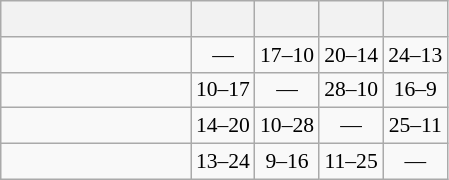<table class="wikitable" style="text-align:center; font-size:90%;">
<tr>
<th width=120> </th>
<th></th>
<th></th>
<th></th>
<th></th>
</tr>
<tr>
<td style="text-align:right;"></td>
<td>—</td>
<td>17–10</td>
<td>20–14</td>
<td>24–13</td>
</tr>
<tr>
<td style="text-align:right;"></td>
<td>10–17</td>
<td>—</td>
<td>28–10</td>
<td>16–9</td>
</tr>
<tr>
<td style="text-align:right;"></td>
<td>14–20</td>
<td>10–28</td>
<td>—</td>
<td>25–11</td>
</tr>
<tr>
<td style="text-align:right;"></td>
<td>13–24</td>
<td>9–16</td>
<td>11–25</td>
<td>—</td>
</tr>
</table>
